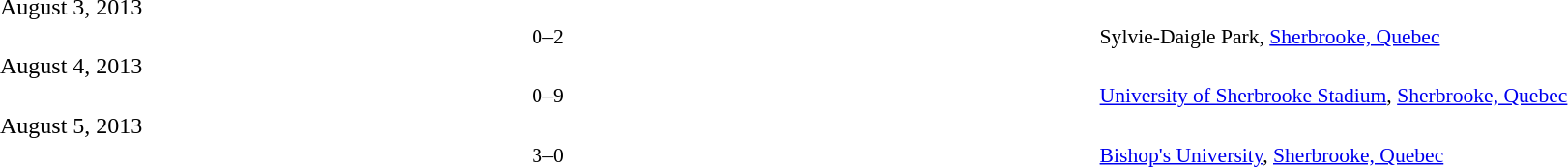<table style="width:100%;" cellspacing="1">
<tr>
<th width=25%></th>
<th width=10%></th>
<th width=25%></th>
</tr>
<tr>
<td>August 3, 2013</td>
</tr>
<tr style=font-size:90%>
<td align=right></td>
<td align=center>0–2</td>
<td></td>
<td>Sylvie-Daigle Park, <a href='#'>Sherbrooke, Quebec</a></td>
</tr>
<tr>
<td>August 4, 2013</td>
</tr>
<tr style=font-size:90%>
<td align=right></td>
<td align=center>0–9</td>
<td></td>
<td><a href='#'>University of Sherbrooke Stadium</a>, <a href='#'>Sherbrooke, Quebec</a></td>
</tr>
<tr>
<td>August 5, 2013</td>
</tr>
<tr style=font-size:90%>
<td align=right></td>
<td align=center>3–0</td>
<td></td>
<td><a href='#'>Bishop's University</a>, <a href='#'>Sherbrooke, Quebec</a></td>
</tr>
</table>
